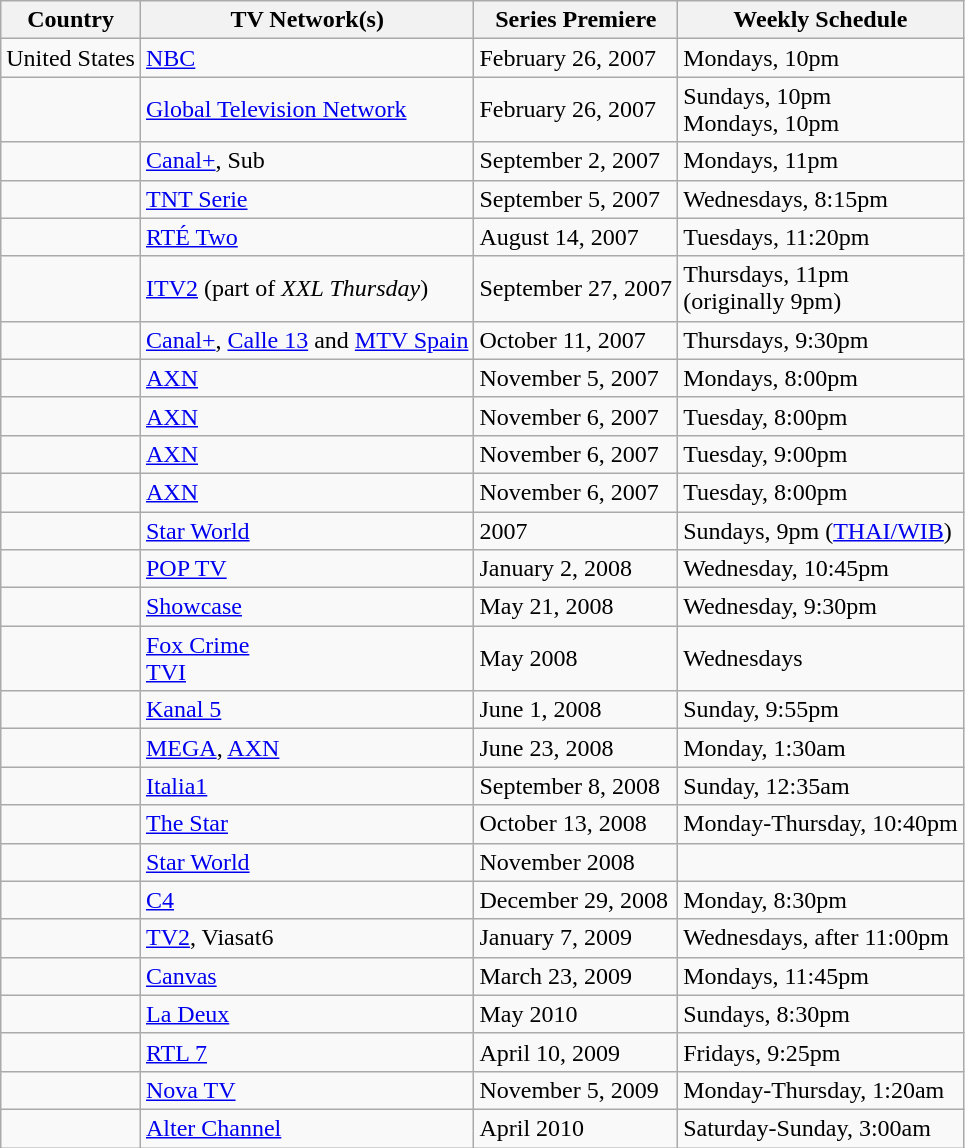<table class="wikitable">
<tr>
<th>Country</th>
<th>TV Network(s)</th>
<th>Series Premiere</th>
<th>Weekly Schedule</th>
</tr>
<tr>
<td>United States</td>
<td><a href='#'>NBC</a></td>
<td>February 26, 2007</td>
<td>Mondays, 10pm</td>
</tr>
<tr>
<td></td>
<td><a href='#'>Global Television Network</a></td>
<td>February 26, 2007</td>
<td>Sundays, 10pm<br>Mondays, 10pm</td>
</tr>
<tr>
<td></td>
<td><a href='#'>Canal+</a>, Sub</td>
<td>September 2, 2007</td>
<td>Mondays, 11pm</td>
</tr>
<tr>
<td></td>
<td><a href='#'>TNT Serie</a></td>
<td>September 5, 2007</td>
<td>Wednesdays, 8:15pm</td>
</tr>
<tr>
<td></td>
<td><a href='#'>RTÉ Two</a></td>
<td>August 14, 2007</td>
<td>Tuesdays, 11:20pm</td>
</tr>
<tr>
<td></td>
<td><a href='#'>ITV2</a> (part of <em>XXL Thursday</em>)</td>
<td>September 27, 2007</td>
<td>Thursdays, 11pm<br>(originally 9pm)</td>
</tr>
<tr>
<td></td>
<td><a href='#'>Canal+</a>, <a href='#'>Calle 13</a> and <a href='#'>MTV Spain</a></td>
<td>October 11, 2007</td>
<td>Thursdays, 9:30pm</td>
</tr>
<tr>
<td></td>
<td><a href='#'>AXN</a></td>
<td>November 5, 2007</td>
<td>Mondays, 8:00pm</td>
</tr>
<tr>
<td></td>
<td><a href='#'>AXN</a></td>
<td>November 6, 2007</td>
<td>Tuesday, 8:00pm</td>
</tr>
<tr>
<td></td>
<td><a href='#'>AXN</a></td>
<td>November 6, 2007</td>
<td>Tuesday, 9:00pm</td>
</tr>
<tr>
<td></td>
<td><a href='#'>AXN</a></td>
<td>November 6, 2007</td>
<td>Tuesday, 8:00pm</td>
</tr>
<tr>
<td></td>
<td><a href='#'>Star World</a></td>
<td>2007</td>
<td>Sundays, 9pm (<a href='#'>THAI/WIB</a>)</td>
</tr>
<tr>
<td></td>
<td><a href='#'>POP TV</a></td>
<td>January 2, 2008</td>
<td>Wednesday, 10:45pm</td>
</tr>
<tr>
<td></td>
<td><a href='#'>Showcase</a></td>
<td>May 21, 2008</td>
<td>Wednesday, 9:30pm</td>
</tr>
<tr>
<td></td>
<td><a href='#'>Fox Crime</a> <br> <a href='#'>TVI</a></td>
<td>May 2008</td>
<td>Wednesdays</td>
</tr>
<tr>
<td></td>
<td><a href='#'>Kanal 5</a></td>
<td>June 1, 2008</td>
<td>Sunday, 9:55pm</td>
</tr>
<tr>
<td></td>
<td><a href='#'>MEGA</a>, <a href='#'>AXN</a></td>
<td>June 23, 2008</td>
<td>Monday, 1:30am</td>
</tr>
<tr>
<td></td>
<td><a href='#'>Italia1</a></td>
<td>September 8, 2008</td>
<td>Sunday, 12:35am</td>
</tr>
<tr>
<td></td>
<td><a href='#'>The Star</a></td>
<td>October 13, 2008</td>
<td>Monday-Thursday, 10:40pm</td>
</tr>
<tr>
<td></td>
<td><a href='#'>Star World</a></td>
<td>November 2008</td>
<td></td>
</tr>
<tr>
<td></td>
<td><a href='#'>C4</a></td>
<td>December 29, 2008</td>
<td>Monday, 8:30pm</td>
</tr>
<tr>
<td></td>
<td><a href='#'>TV2</a>, Viasat6</td>
<td>January 7, 2009</td>
<td>Wednesdays, after 11:00pm</td>
</tr>
<tr>
<td></td>
<td><a href='#'>Canvas</a></td>
<td>March 23, 2009</td>
<td>Mondays, 11:45pm</td>
</tr>
<tr>
<td></td>
<td><a href='#'>La Deux</a></td>
<td>May 2010</td>
<td>Sundays, 8:30pm</td>
</tr>
<tr>
<td></td>
<td><a href='#'>RTL 7</a></td>
<td>April 10, 2009</td>
<td>Fridays, 9:25pm</td>
</tr>
<tr>
<td></td>
<td><a href='#'>Nova TV</a></td>
<td>November 5, 2009</td>
<td>Monday-Thursday, 1:20am</td>
</tr>
<tr>
<td></td>
<td><a href='#'>Alter Channel</a></td>
<td>April 2010</td>
<td>Saturday-Sunday, 3:00am</td>
</tr>
</table>
